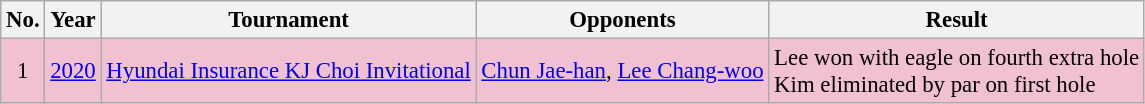<table class="wikitable" style="font-size:95%;">
<tr>
<th>No.</th>
<th>Year</th>
<th>Tournament</th>
<th>Opponents</th>
<th>Result</th>
</tr>
<tr style="background:#F2C1D1;">
<td align=center>1</td>
<td><a href='#'>2020</a></td>
<td><a href='#'>Hyundai Insurance KJ Choi Invitational</a></td>
<td> <a href='#'>Chun Jae-han</a>,  <a href='#'>Lee Chang-woo</a></td>
<td>Lee won with eagle on fourth extra hole<br>Kim eliminated by par on first hole</td>
</tr>
</table>
